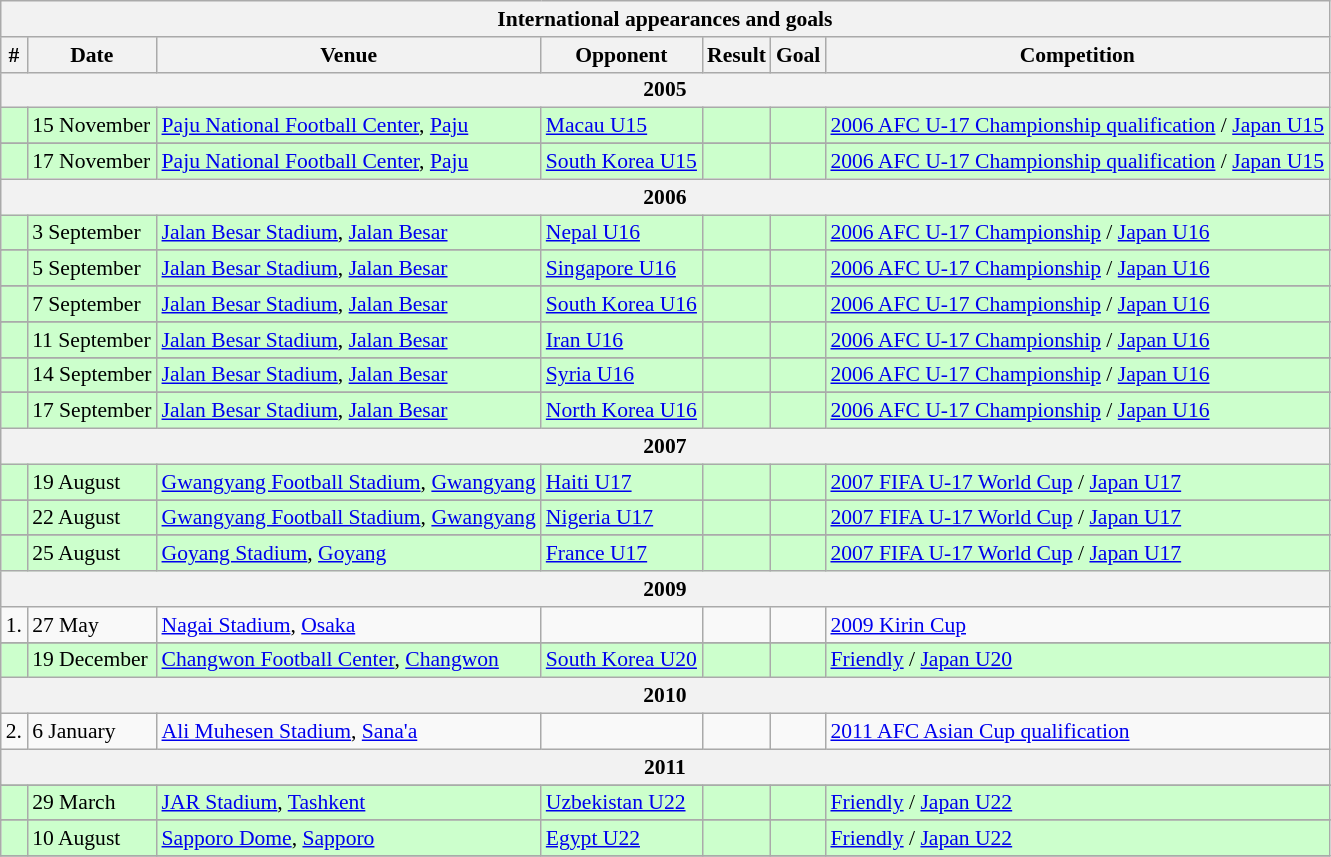<table class="wikitable collapsible collapsed" style="font-size:90%">
<tr>
<th colspan="7"><strong>International appearances and goals</strong></th>
</tr>
<tr>
<th>#</th>
<th>Date</th>
<th>Venue</th>
<th>Opponent</th>
<th>Result</th>
<th>Goal</th>
<th>Competition</th>
</tr>
<tr>
<th colspan="7"><strong>2005</strong></th>
</tr>
<tr style="background:#cfc;">
<td></td>
<td>15 November</td>
<td><a href='#'>Paju National Football Center</a>, <a href='#'>Paju</a></td>
<td> <a href='#'>Macau U15</a></td>
<td></td>
<td></td>
<td><a href='#'>2006 AFC U-17 Championship qualification</a> / <a href='#'>Japan U15</a></td>
</tr>
<tr>
</tr>
<tr style="background:#cfc;">
<td></td>
<td>17 November</td>
<td><a href='#'>Paju National Football Center</a>, <a href='#'>Paju</a></td>
<td> <a href='#'>South Korea U15</a></td>
<td></td>
<td></td>
<td><a href='#'>2006 AFC U-17 Championship qualification</a> / <a href='#'>Japan U15</a></td>
</tr>
<tr>
<th colspan="7"><strong>2006</strong></th>
</tr>
<tr style="background:#cfc;">
<td></td>
<td>3 September</td>
<td><a href='#'>Jalan Besar Stadium</a>, <a href='#'>Jalan Besar</a></td>
<td> <a href='#'>Nepal U16</a></td>
<td></td>
<td></td>
<td><a href='#'>2006 AFC U-17 Championship</a> / <a href='#'>Japan U16</a></td>
</tr>
<tr>
</tr>
<tr style="background:#cfc;">
<td></td>
<td>5 September</td>
<td><a href='#'>Jalan Besar Stadium</a>, <a href='#'>Jalan Besar</a></td>
<td> <a href='#'>Singapore U16</a></td>
<td></td>
<td></td>
<td><a href='#'>2006 AFC U-17 Championship</a> / <a href='#'>Japan U16</a></td>
</tr>
<tr>
</tr>
<tr style="background:#cfc;">
<td></td>
<td>7 September</td>
<td><a href='#'>Jalan Besar Stadium</a>, <a href='#'>Jalan Besar</a></td>
<td> <a href='#'>South Korea U16</a></td>
<td></td>
<td></td>
<td><a href='#'>2006 AFC U-17 Championship</a> / <a href='#'>Japan U16</a></td>
</tr>
<tr>
</tr>
<tr style="background:#cfc;">
<td></td>
<td>11 September</td>
<td><a href='#'>Jalan Besar Stadium</a>, <a href='#'>Jalan Besar</a></td>
<td> <a href='#'>Iran U16</a></td>
<td></td>
<td></td>
<td><a href='#'>2006 AFC U-17 Championship</a> / <a href='#'>Japan U16</a></td>
</tr>
<tr>
</tr>
<tr style="background:#cfc;">
<td></td>
<td>14 September</td>
<td><a href='#'>Jalan Besar Stadium</a>, <a href='#'>Jalan Besar</a></td>
<td> <a href='#'>Syria U16</a></td>
<td></td>
<td></td>
<td><a href='#'>2006 AFC U-17 Championship</a> / <a href='#'>Japan U16</a></td>
</tr>
<tr>
</tr>
<tr style="background:#cfc;">
<td></td>
<td>17 September</td>
<td><a href='#'>Jalan Besar Stadium</a>, <a href='#'>Jalan Besar</a></td>
<td> <a href='#'>North Korea U16</a></td>
<td></td>
<td></td>
<td><a href='#'>2006 AFC U-17 Championship</a> / <a href='#'>Japan U16</a></td>
</tr>
<tr>
<th colspan="7"><strong>2007</strong></th>
</tr>
<tr style="background:#cfc;">
<td></td>
<td>19 August</td>
<td><a href='#'>Gwangyang Football Stadium</a>, <a href='#'>Gwangyang</a></td>
<td> <a href='#'>Haiti U17</a></td>
<td></td>
<td></td>
<td><a href='#'>2007 FIFA U-17 World Cup</a> / <a href='#'>Japan U17</a></td>
</tr>
<tr>
</tr>
<tr style="background:#cfc;">
<td></td>
<td>22 August</td>
<td><a href='#'>Gwangyang Football Stadium</a>, <a href='#'>Gwangyang</a></td>
<td> <a href='#'>Nigeria U17</a></td>
<td></td>
<td></td>
<td><a href='#'>2007 FIFA U-17 World Cup</a> / <a href='#'>Japan U17</a></td>
</tr>
<tr>
</tr>
<tr style="background:#cfc;">
<td></td>
<td>25 August</td>
<td><a href='#'>Goyang Stadium</a>, <a href='#'>Goyang</a></td>
<td> <a href='#'>France U17</a></td>
<td></td>
<td></td>
<td><a href='#'>2007 FIFA U-17 World Cup</a> / <a href='#'>Japan U17</a></td>
</tr>
<tr>
<th colspan="7"><strong>2009</strong></th>
</tr>
<tr>
<td>1.</td>
<td>27 May</td>
<td><a href='#'>Nagai Stadium</a>, <a href='#'>Osaka</a></td>
<td></td>
<td></td>
<td></td>
<td><a href='#'>2009 Kirin Cup</a></td>
</tr>
<tr>
</tr>
<tr style="background:#cfc;">
<td></td>
<td>19 December</td>
<td><a href='#'>Changwon Football Center</a>, <a href='#'>Changwon</a></td>
<td> <a href='#'>South Korea U20</a></td>
<td></td>
<td></td>
<td><a href='#'>Friendly</a> / <a href='#'>Japan U20</a></td>
</tr>
<tr>
<th colspan="7"><strong>2010</strong></th>
</tr>
<tr>
<td>2.</td>
<td>6 January</td>
<td><a href='#'>Ali Muhesen Stadium</a>, <a href='#'>Sana'a</a></td>
<td></td>
<td></td>
<td></td>
<td><a href='#'>2011 AFC Asian Cup qualification</a></td>
</tr>
<tr>
<th colspan="7"><strong>2011</strong></th>
</tr>
<tr>
</tr>
<tr style="background:#cfc;">
<td></td>
<td>29 March</td>
<td><a href='#'>JAR Stadium</a>, <a href='#'>Tashkent</a></td>
<td> <a href='#'>Uzbekistan U22</a></td>
<td></td>
<td></td>
<td><a href='#'>Friendly</a> / <a href='#'>Japan U22</a></td>
</tr>
<tr>
</tr>
<tr style="background:#cfc;">
<td></td>
<td>10 August</td>
<td><a href='#'>Sapporo Dome</a>, <a href='#'>Sapporo</a></td>
<td> <a href='#'>Egypt U22</a></td>
<td></td>
<td></td>
<td><a href='#'>Friendly</a> / <a href='#'>Japan U22</a></td>
</tr>
<tr>
</tr>
</table>
